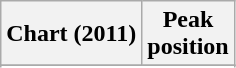<table class="wikitable sortable">
<tr>
<th scope="col">Chart (2011)</th>
<th scope="col">Peak<br>position</th>
</tr>
<tr>
</tr>
<tr>
</tr>
</table>
